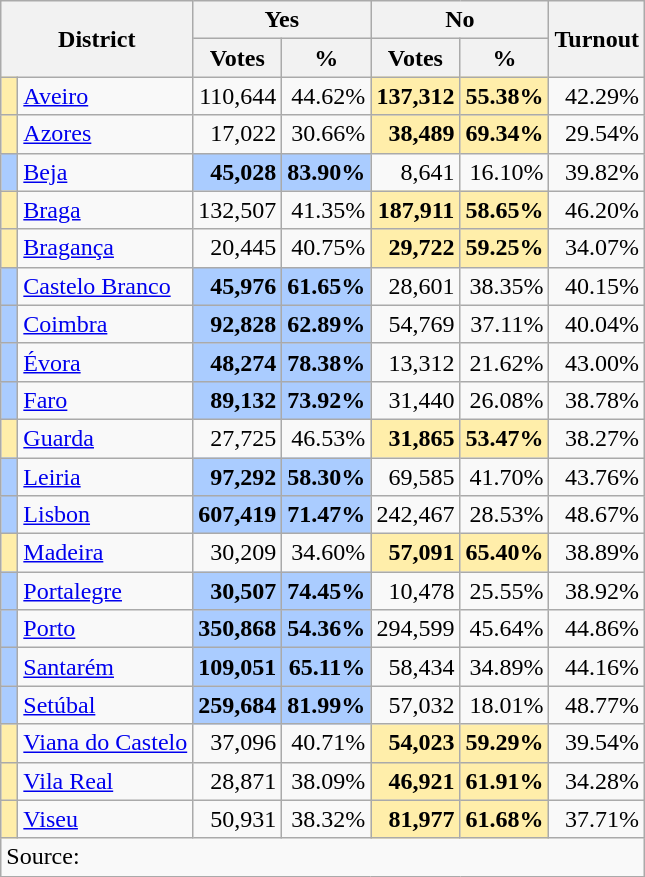<table class="wikitable sortable" style="text-align:right;">
<tr>
<th colspan="2" rowspan="2">District</th>
<th colspan="2">Yes</th>
<th colspan="2">No</th>
<th rowspan="2">Turnout</th>
</tr>
<tr>
<th>Votes</th>
<th>%</th>
<th>Votes</th>
<th>%</th>
</tr>
<tr>
<td style="background:#fea;"> </td>
<td style="text-align:left;"><a href='#'>Aveiro</a></td>
<td>110,644</td>
<td>44.62%</td>
<td style="background:#fea; color:#000;"><strong>137,312</strong></td>
<td style="background:#fea; color:#000;"><strong>55.38%</strong></td>
<td>42.29%</td>
</tr>
<tr>
<td style="background:#fea;"> </td>
<td style="text-align:left;"><a href='#'>Azores</a></td>
<td>17,022</td>
<td>30.66%</td>
<td style="background:#fea; color:#000;"><strong>38,489</strong></td>
<td style="background:#fea; color:#000;"><strong>69.34%</strong></td>
<td>29.54%</td>
</tr>
<tr>
<td style="background:#acf;"> </td>
<td style="text-align:left;"><a href='#'>Beja</a></td>
<td style="background:#acf; color:#000;"><strong>45,028</strong></td>
<td style="background:#acf; color:#000;"><strong>83.90%</strong></td>
<td>8,641</td>
<td>16.10%</td>
<td>39.82%</td>
</tr>
<tr>
<td style="background:#fea;"> </td>
<td style="text-align:left;"><a href='#'>Braga</a></td>
<td>132,507</td>
<td>41.35%</td>
<td style="background:#fea; color:#000;"><strong>187,911</strong></td>
<td style="background:#fea; color:#000;"><strong>58.65%</strong></td>
<td>46.20%</td>
</tr>
<tr>
<td style="background:#fea;"> </td>
<td style="text-align:left;"><a href='#'>Bragança</a></td>
<td>20,445</td>
<td>40.75%</td>
<td style="background:#fea; color:#000;"><strong>29,722</strong></td>
<td style="background:#fea; color:#000;"><strong>59.25%</strong></td>
<td>34.07%</td>
</tr>
<tr>
<td style="background:#acf;"> </td>
<td style="text-align:left;"><a href='#'>Castelo Branco</a></td>
<td style="background:#acf; color:#000;"><strong>45,976</strong></td>
<td style="background:#acf; color:#000;"><strong>61.65%</strong></td>
<td>28,601</td>
<td>38.35%</td>
<td>40.15%</td>
</tr>
<tr>
<td style="background:#acf;"> </td>
<td style="text-align:left;"><a href='#'>Coimbra</a></td>
<td style="background:#acf; color:#000;"><strong>92,828</strong></td>
<td style="background:#acf; color:#000;"><strong>62.89%</strong></td>
<td>54,769</td>
<td>37.11%</td>
<td>40.04%</td>
</tr>
<tr>
<td style="background:#acf;"> </td>
<td style="text-align:left;"><a href='#'>Évora</a></td>
<td style="background:#acf; color:#000;"><strong>48,274</strong></td>
<td style="background:#acf; color:#000;"><strong>78.38%</strong></td>
<td>13,312</td>
<td>21.62%</td>
<td>43.00%</td>
</tr>
<tr>
<td style="background:#acf;"> </td>
<td style="text-align:left;"><a href='#'>Faro</a></td>
<td style="background:#acf; color:#000;"><strong>89,132</strong></td>
<td style="background:#acf; color:#000;"><strong>73.92%</strong></td>
<td>31,440</td>
<td>26.08%</td>
<td>38.78%</td>
</tr>
<tr>
<td style="background:#fea;"> </td>
<td style="text-align:left;"><a href='#'>Guarda</a></td>
<td>27,725</td>
<td>46.53%</td>
<td style="background:#fea; color:#000;"><strong>31,865</strong></td>
<td style="background:#fea; color:#000;"><strong>53.47%</strong></td>
<td>38.27%</td>
</tr>
<tr>
<td style="background:#acf;"> </td>
<td style="text-align:left;"><a href='#'>Leiria</a></td>
<td style="background:#acf; color:#000;"><strong>97,292</strong></td>
<td style="background:#acf; color:#000;"><strong>58.30%</strong></td>
<td>69,585</td>
<td>41.70%</td>
<td>43.76%</td>
</tr>
<tr>
<td style="background:#acf;"> </td>
<td style="text-align:left;"><a href='#'>Lisbon</a></td>
<td style="background:#acf; color:#000;"><strong>607,419</strong></td>
<td style="background:#acf; color:#000;"><strong>71.47%</strong></td>
<td>242,467</td>
<td>28.53%</td>
<td>48.67%</td>
</tr>
<tr>
<td style="background:#fea;"> </td>
<td style="text-align:left;"><a href='#'>Madeira</a></td>
<td>30,209</td>
<td>34.60%</td>
<td style="background:#fea; color:#000;"><strong>57,091</strong></td>
<td style="background:#fea; color:#000;"><strong>65.40%</strong></td>
<td>38.89%</td>
</tr>
<tr>
<td style="background:#acf;"> </td>
<td style="text-align:left;"><a href='#'>Portalegre</a></td>
<td style="background:#acf; color:#000;"><strong>30,507</strong></td>
<td style="background:#acf; color:#000;"><strong>74.45%</strong></td>
<td>10,478</td>
<td>25.55%</td>
<td>38.92%</td>
</tr>
<tr>
<td style="background:#acf;"> </td>
<td style="text-align:left;"><a href='#'>Porto</a></td>
<td style="background:#acf; color:#000;"><strong>350,868</strong></td>
<td style="background:#acf; color:#000;"><strong>54.36%</strong></td>
<td>294,599</td>
<td>45.64%</td>
<td>44.86%</td>
</tr>
<tr>
<td style="background:#acf;"> </td>
<td style="text-align:left;"><a href='#'>Santarém</a></td>
<td style="background:#acf; color:#000;"><strong>109,051</strong></td>
<td style="background:#acf; color:#000;"><strong>65.11%</strong></td>
<td>58,434</td>
<td>34.89%</td>
<td>44.16%</td>
</tr>
<tr>
<td style="background:#acf;"> </td>
<td style="text-align:left;"><a href='#'>Setúbal</a></td>
<td style="background:#acf; color:#000;"><strong>259,684</strong></td>
<td style="background:#acf; color:#000;"><strong>81.99%</strong></td>
<td>57,032</td>
<td>18.01%</td>
<td>48.77%</td>
</tr>
<tr>
<td style="background:#fea;"> </td>
<td style="text-align:left;"><a href='#'>Viana do Castelo</a></td>
<td>37,096</td>
<td>40.71%</td>
<td style="background:#fea; color:#000;"><strong>54,023</strong></td>
<td style="background:#fea; color:#000;"><strong>59.29%</strong></td>
<td>39.54%</td>
</tr>
<tr>
<td style="background:#fea;"> </td>
<td style="text-align:left;"><a href='#'>Vila Real</a></td>
<td>28,871</td>
<td>38.09%</td>
<td style="background:#fea; color:#000;"><strong>46,921</strong></td>
<td style="background:#fea; color:#000;"><strong>61.91%</strong></td>
<td>34.28%</td>
</tr>
<tr>
<td style="background:#fea;"> </td>
<td style="text-align:left;"><a href='#'>Viseu</a></td>
<td>50,931</td>
<td>38.32%</td>
<td style="background:#fea; color:#000;"><strong>81,977</strong></td>
<td style="background:#fea; color:#000;"><strong>61.68%</strong></td>
<td>37.71%</td>
</tr>
<tr class="sortbottom">
<td colspan="7" style="text-align:left;">Source: </td>
</tr>
</table>
